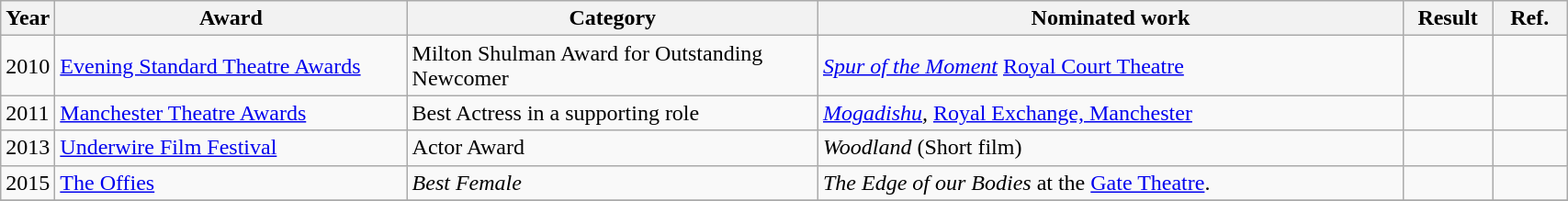<table width="90%" class="wikitable">
<tr>
<th width="10">Year</th>
<th width="280">Award</th>
<th width="330">Category</th>
<th width="480">Nominated work</th>
<th width="60">Result</th>
<th width="50">Ref.</th>
</tr>
<tr>
<td>2010</td>
<td><a href='#'>Evening Standard Theatre Awards</a></td>
<td>Milton Shulman Award for Outstanding Newcomer</td>
<td><em><a href='#'>Spur of the Moment</a></em> <a href='#'>Royal Court Theatre</a></td>
<td></td>
<td></td>
</tr>
<tr>
<td>2011</td>
<td><a href='#'>Manchester Theatre Awards</a></td>
<td>Best Actress in a supporting role</td>
<td><em><a href='#'>Mogadishu</a>,</em> <a href='#'>Royal Exchange, Manchester</a></td>
<td></td>
<td></td>
</tr>
<tr>
<td>2013</td>
<td><a href='#'>Underwire Film Festival</a></td>
<td>Actor Award</td>
<td><em>Woodland</em> (Short film)</td>
<td></td>
<td></td>
</tr>
<tr>
<td>2015</td>
<td><a href='#'>The Offies</a></td>
<td><em>Best Female</em></td>
<td><em>The Edge of our Bodies</em> at the <a href='#'>Gate Theatre</a>.</td>
<td></td>
<td></td>
</tr>
<tr>
</tr>
</table>
